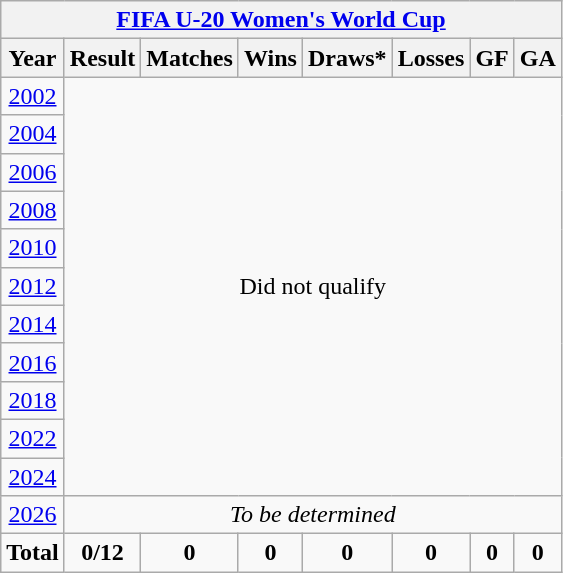<table class="wikitable" style="text-align: center;">
<tr>
<th colspan=10><a href='#'>FIFA U-20 Women's World Cup</a></th>
</tr>
<tr>
<th>Year</th>
<th>Result</th>
<th>Matches</th>
<th>Wins</th>
<th>Draws*</th>
<th>Losses</th>
<th>GF</th>
<th>GA</th>
</tr>
<tr>
<td> <a href='#'>2002</a></td>
<td rowspan=11 colspan=7>Did not qualify</td>
</tr>
<tr>
<td> <a href='#'>2004</a></td>
</tr>
<tr>
<td> <a href='#'>2006</a></td>
</tr>
<tr>
<td> <a href='#'>2008</a></td>
</tr>
<tr>
<td> <a href='#'>2010</a></td>
</tr>
<tr>
<td> <a href='#'>2012</a></td>
</tr>
<tr>
<td> <a href='#'>2014</a></td>
</tr>
<tr>
<td> <a href='#'>2016</a></td>
</tr>
<tr>
<td> <a href='#'>2018</a></td>
</tr>
<tr>
<td> <a href='#'>2022</a></td>
</tr>
<tr>
<td> <a href='#'>2024</a></td>
</tr>
<tr>
<td> <a href='#'>2026</a></td>
<td colspan=7><em>To be determined</em></td>
</tr>
<tr>
<td><strong>Total</strong></td>
<td><strong>0/12</strong></td>
<td><strong>0</strong></td>
<td><strong>0</strong></td>
<td><strong>0</strong></td>
<td><strong>0</strong></td>
<td><strong>0</strong></td>
<td><strong>0</strong></td>
</tr>
</table>
